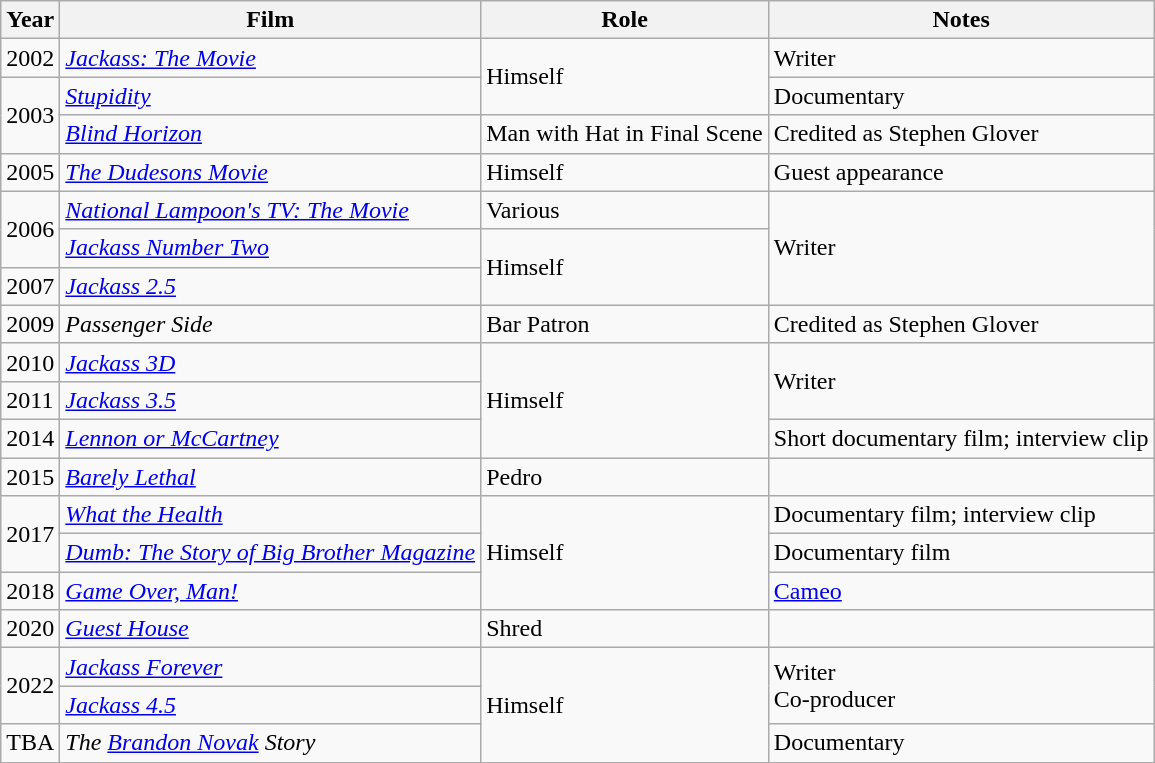<table class="wikitable">
<tr>
<th>Year</th>
<th>Film</th>
<th>Role</th>
<th>Notes</th>
</tr>
<tr>
<td>2002</td>
<td><em><a href='#'>Jackass: The Movie</a></em></td>
<td rowspan="2">Himself</td>
<td>Writer</td>
</tr>
<tr>
<td rowspan="2">2003</td>
<td><em><a href='#'>Stupidity</a></em></td>
<td>Documentary</td>
</tr>
<tr>
<td><em><a href='#'>Blind Horizon</a></em></td>
<td>Man with Hat in Final Scene</td>
<td>Credited as Stephen Glover</td>
</tr>
<tr>
<td>2005</td>
<td><em><a href='#'>The Dudesons Movie</a></em></td>
<td>Himself</td>
<td>Guest appearance</td>
</tr>
<tr>
<td rowspan="2">2006</td>
<td><em><a href='#'>National Lampoon's TV: The Movie</a></em></td>
<td>Various</td>
<td rowspan="3">Writer</td>
</tr>
<tr>
<td><em><a href='#'>Jackass Number Two</a></em></td>
<td rowspan="2">Himself</td>
</tr>
<tr>
<td>2007</td>
<td><em><a href='#'>Jackass 2.5</a></em></td>
</tr>
<tr>
<td>2009</td>
<td><em>Passenger Side</em></td>
<td>Bar Patron</td>
<td>Credited as Stephen Glover</td>
</tr>
<tr>
<td>2010</td>
<td><em><a href='#'>Jackass 3D</a></em></td>
<td rowspan="3">Himself</td>
<td rowspan="2">Writer</td>
</tr>
<tr>
<td>2011</td>
<td><em><a href='#'>Jackass 3.5</a></em></td>
</tr>
<tr>
<td>2014</td>
<td><em><a href='#'>Lennon or McCartney</a></em></td>
<td>Short documentary film; interview clip</td>
</tr>
<tr>
<td>2015</td>
<td><em><a href='#'>Barely Lethal</a></em></td>
<td>Pedro</td>
<td></td>
</tr>
<tr>
<td rowspan="2">2017</td>
<td><em><a href='#'>What the Health</a></em></td>
<td rowspan="3">Himself</td>
<td>Documentary film; interview clip</td>
</tr>
<tr>
<td><em><a href='#'>Dumb: The Story of Big Brother Magazine</a></em></td>
<td>Documentary film</td>
</tr>
<tr>
<td>2018</td>
<td><em><a href='#'>Game Over, Man!</a></em></td>
<td><a href='#'>Cameo</a></td>
</tr>
<tr>
<td>2020</td>
<td><em><a href='#'>Guest House</a></em></td>
<td>Shred</td>
<td></td>
</tr>
<tr>
<td rowspan="2">2022</td>
<td><em><a href='#'>Jackass Forever</a></em></td>
<td rowspan="3">Himself</td>
<td rowspan="2">Writer<br>Co-producer</td>
</tr>
<tr>
<td><em><a href='#'>Jackass 4.5</a></em></td>
</tr>
<tr>
<td>TBA</td>
<td><em>The <a href='#'>Brandon Novak</a> Story</em></td>
<td>Documentary</td>
</tr>
</table>
